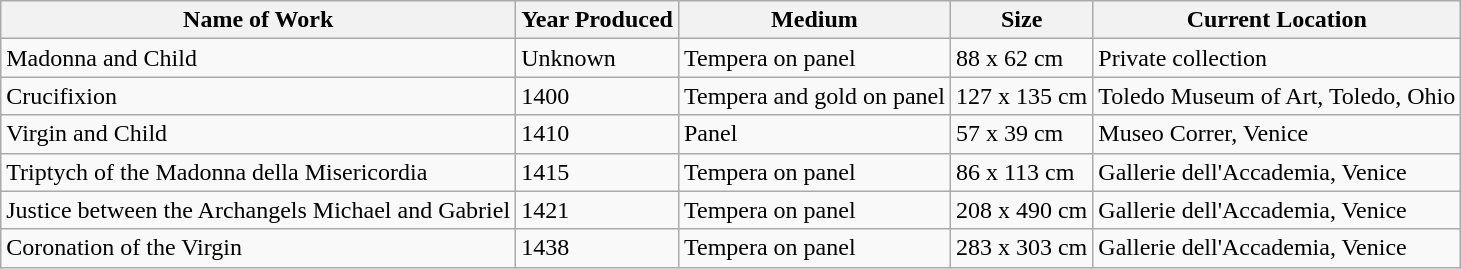<table class="wikitable">
<tr>
<th>Name of Work</th>
<th>Year Produced</th>
<th>Medium</th>
<th>Size</th>
<th>Current Location</th>
</tr>
<tr>
<td>Madonna and Child</td>
<td>Unknown</td>
<td>Tempera on panel</td>
<td>88 x 62 cm</td>
<td>Private collection</td>
</tr>
<tr>
<td>Crucifixion</td>
<td>1400</td>
<td>Tempera and gold on panel</td>
<td>127 x 135 cm</td>
<td>Toledo Museum of Art, Toledo, Ohio</td>
</tr>
<tr>
<td>Virgin and Child</td>
<td>1410</td>
<td>Panel</td>
<td>57 x 39 cm</td>
<td>Museo Correr, Venice</td>
</tr>
<tr>
<td>Triptych of the Madonna della Misericordia</td>
<td>1415</td>
<td>Tempera on panel</td>
<td>86 x 113 cm</td>
<td>Gallerie dell'Accademia, Venice</td>
</tr>
<tr>
<td>Justice between the Archangels Michael and Gabriel</td>
<td>1421</td>
<td>Tempera on panel</td>
<td>208 x 490 cm</td>
<td>Gallerie dell'Accademia, Venice</td>
</tr>
<tr>
<td>Coronation of the Virgin</td>
<td>1438</td>
<td>Tempera on panel</td>
<td>283 x 303 cm</td>
<td>Gallerie dell'Accademia, Venice</td>
</tr>
</table>
